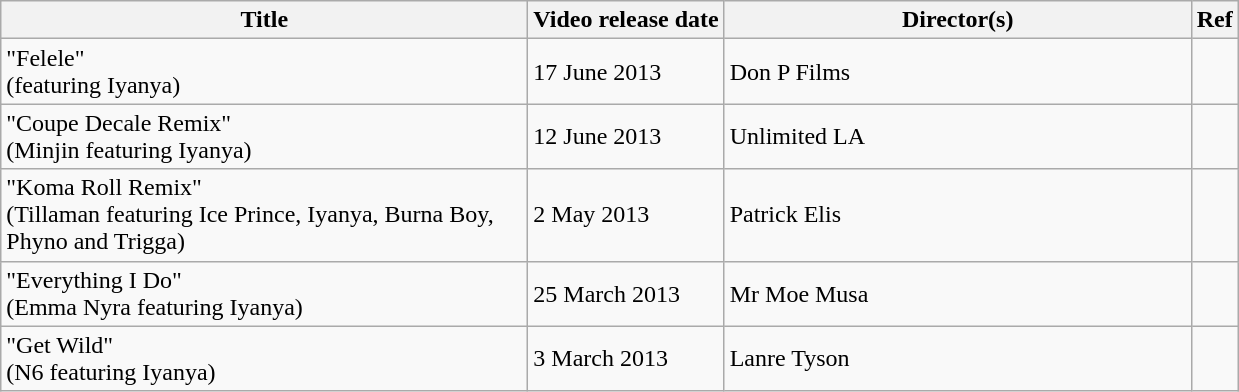<table class = "wikitable sortable">
<tr>
<th scope="col" style="width:21.5em;">Title</th>
<th scope="col">Video release date</th>
<th scope="col" style="width:19em;">Director(s)</th>
<th scope="col">Ref</th>
</tr>
<tr>
<td>"Felele" <br><span>(featuring Iyanya)</span></td>
<td>17 June 2013</td>
<td>Don P Films</td>
<td rowspan="1"></td>
</tr>
<tr>
<td>"Coupe Decale Remix" <br><span>(Minjin featuring Iyanya)</span></td>
<td>12 June 2013</td>
<td>Unlimited LA</td>
<td rowspan="1"></td>
</tr>
<tr>
<td>"Koma Roll Remix" <br><span>(Tillaman featuring Ice Prince, Iyanya, Burna Boy, Phyno and Trigga)</span></td>
<td>2 May 2013</td>
<td>Patrick Elis</td>
<td></td>
</tr>
<tr>
<td>"Everything I Do" <br><span>(Emma Nyra featuring Iyanya)</span></td>
<td>25 March 2013</td>
<td>Mr Moe Musa</td>
<td rowspan="1"></td>
</tr>
<tr>
<td>"Get Wild" <br><span>(N6 featuring Iyanya)</span></td>
<td>3 March 2013</td>
<td>Lanre Tyson</td>
<td rowspan="1"></td>
</tr>
</table>
